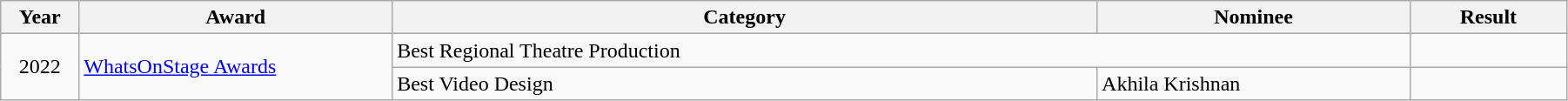<table class="wikitable" width="95%">
<tr>
<th width="5%">Year</th>
<th width="20%">Award</th>
<th width="45%">Category</th>
<th width="20%">Nominee</th>
<th width="10%">Result</th>
</tr>
<tr>
<td rowspan="2" align="center">2022</td>
<td rowspan="2"><a href='#'>WhatsOnStage Awards</a></td>
<td colspan="2">Best Regional Theatre Production</td>
<td></td>
</tr>
<tr>
<td>Best Video Design</td>
<td>Akhila Krishnan</td>
<td></td>
</tr>
</table>
